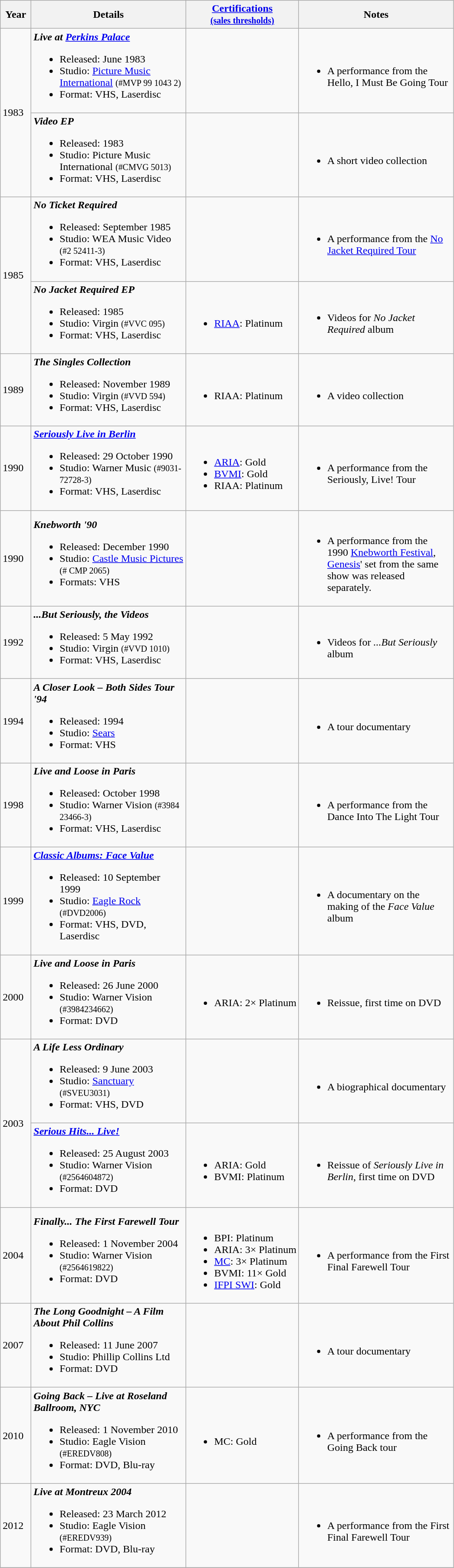<table class="wikitable">
<tr>
<th width="40">Year</th>
<th width="230">Details</th>
<th><a href='#'>Certifications</a><br><small><a href='#'>(sales thresholds)</a></small></th>
<th width="230">Notes</th>
</tr>
<tr>
<td rowspan="2">1983</td>
<td align="left"><strong><em>Live at <a href='#'>Perkins Palace</a></em></strong><br><ul><li>Released: June 1983</li><li>Studio: <a href='#'>Picture Music International</a> <small>(#MVP 99 1043 2)</small></li><li>Format: VHS, Laserdisc</li></ul></td>
<td></td>
<td><br><ul><li>A performance from the Hello, I Must Be Going Tour</li></ul></td>
</tr>
<tr>
<td align="left"><strong><em>Video EP</em></strong><br><ul><li>Released: 1983</li><li>Studio: Picture Music International <small>(#CMVG 5013)</small></li><li>Format: VHS, Laserdisc</li></ul></td>
<td></td>
<td><br><ul><li>A short video collection</li></ul></td>
</tr>
<tr>
<td rowspan="2">1985</td>
<td align="left"><strong><em>No Ticket Required</em></strong><br><ul><li>Released: September 1985</li><li>Studio: WEA Music Video <small>(#2 52411-3)</small></li><li>Format: VHS, Laserdisc</li></ul></td>
<td></td>
<td><br><ul><li>A performance from the <a href='#'>No Jacket Required Tour</a></li></ul></td>
</tr>
<tr>
<td align="left"><strong><em>No Jacket Required EP</em></strong><br><ul><li>Released: 1985</li><li>Studio: Virgin <small>(#VVC 095)</small></li><li>Format: VHS, Laserdisc</li></ul></td>
<td><br><ul><li><a href='#'>RIAA</a>: Platinum</li></ul></td>
<td><br><ul><li>Videos for <em>No Jacket Required</em> album</li></ul></td>
</tr>
<tr>
<td>1989</td>
<td align="left"><strong><em>The Singles Collection</em></strong><br><ul><li>Released: November 1989</li><li>Studio: Virgin <small>(#VVD 594)</small></li><li>Format: VHS, Laserdisc</li></ul></td>
<td><br><ul><li>RIAA: Platinum</li></ul></td>
<td><br><ul><li>A video collection</li></ul></td>
</tr>
<tr>
<td>1990</td>
<td align="left"><strong><em><a href='#'>Seriously Live in Berlin</a></em></strong><br><ul><li>Released: 29 October 1990</li><li>Studio: Warner Music <small>(#9031-72728-3)</small></li><li>Format: VHS, Laserdisc</li></ul></td>
<td><br><ul><li><a href='#'>ARIA</a>: Gold</li><li><a href='#'>BVMI</a>: Gold</li><li>RIAA: Platinum</li></ul></td>
<td><br><ul><li>A performance from the Seriously, Live! Tour</li></ul></td>
</tr>
<tr>
<td>1990</td>
<td align="left"><strong><em>Knebworth '90</em></strong><br><ul><li>Released: December 1990</li><li>Studio: <a href='#'>Castle Music Pictures</a> <small>(# CMP 2065)</small></li><li>Formats: VHS</li></ul></td>
<td></td>
<td><br><ul><li>A performance from the 1990 <a href='#'>Knebworth Festival</a>, <a href='#'>Genesis</a>' set from the same show was released separately.</li></ul></td>
</tr>
<tr>
<td>1992</td>
<td align="left"><strong><em>...But Seriously, the Videos</em></strong><br><ul><li>Released: 5 May 1992</li><li>Studio: Virgin <small>(#VVD 1010)</small></li><li>Format: VHS, Laserdisc</li></ul></td>
<td></td>
<td><br><ul><li>Videos for <em>...But Seriously</em> album</li></ul></td>
</tr>
<tr>
<td>1994</td>
<td align="left"><strong><em>A Closer Look – Both Sides Tour '94</em></strong><br><ul><li>Released: 1994</li><li>Studio: <a href='#'>Sears</a></li><li>Format: VHS</li></ul></td>
<td></td>
<td><br><ul><li>A tour documentary</li></ul></td>
</tr>
<tr>
<td>1998</td>
<td align="left"><strong><em>Live and Loose in Paris</em></strong><br><ul><li>Released: October 1998</li><li>Studio: Warner Vision <small>(#3984 23466-3)</small></li><li>Format: VHS, Laserdisc</li></ul></td>
<td></td>
<td><br><ul><li>A performance from the Dance Into The Light Tour</li></ul></td>
</tr>
<tr>
<td>1999</td>
<td align="left"><strong><em><a href='#'>Classic Albums: Face Value</a></em></strong><br><ul><li>Released: 10 September 1999</li><li>Studio: <a href='#'>Eagle Rock</a> <small>(#DVD2006)</small></li><li>Format: VHS, DVD, Laserdisc</li></ul></td>
<td></td>
<td><br><ul><li>A documentary on the making of the <em>Face Value</em> album</li></ul></td>
</tr>
<tr>
<td>2000</td>
<td align="left"><strong><em>Live and Loose in Paris</em></strong><br><ul><li>Released: 26 June 2000</li><li>Studio: Warner Vision <small>(#3984234662)</small></li><li>Format: DVD</li></ul></td>
<td><br><ul><li>ARIA: 2× Platinum</li></ul></td>
<td><br><ul><li>Reissue, first time on DVD</li></ul></td>
</tr>
<tr>
<td rowspan="2">2003</td>
<td align="left"><strong><em>A Life Less Ordinary</em></strong><br><ul><li>Released: 9 June 2003</li><li>Studio: <a href='#'>Sanctuary</a> <small>(#SVEU3031)</small></li><li>Format: VHS, DVD</li></ul></td>
<td></td>
<td><br><ul><li>A biographical documentary</li></ul></td>
</tr>
<tr>
<td align="left"><strong><em><a href='#'>Serious Hits... Live!</a></em></strong><br><ul><li>Released: 25 August 2003</li><li>Studio: Warner Vision <small>(#2564604872)</small></li><li>Format: DVD</li></ul></td>
<td><br><ul><li>ARIA: Gold</li><li>BVMI: Platinum</li></ul></td>
<td><br><ul><li>Reissue of <em>Seriously Live in Berlin</em>, first time on DVD</li></ul></td>
</tr>
<tr>
<td>2004</td>
<td align="left"><strong><em>Finally... The First Farewell Tour</em></strong><br><ul><li>Released: 1 November 2004</li><li>Studio: Warner Vision <small>(#2564619822)</small></li><li>Format: DVD</li></ul></td>
<td><br><ul><li>BPI: Platinum</li><li>ARIA: 3× Platinum</li><li><a href='#'>MC</a>: 3× Platinum</li><li>BVMI: 11× Gold</li><li><a href='#'>IFPI SWI</a>: Gold</li></ul></td>
<td><br><ul><li>A performance from the First Final Farewell Tour</li></ul></td>
</tr>
<tr>
<td>2007</td>
<td align="left"><strong><em>The Long Goodnight – A Film About Phil Collins</em></strong><br><ul><li>Released: 11 June 2007</li><li>Studio: Phillip Collins Ltd</li><li>Format: DVD</li></ul></td>
<td></td>
<td><br><ul><li>A tour documentary</li></ul></td>
</tr>
<tr>
<td>2010</td>
<td align="left"><strong><em>Going Back – Live at Roseland Ballroom, NYC</em></strong><br><ul><li>Released: 1 November 2010</li><li>Studio: Eagle Vision <small>(#EREDV808)</small></li><li>Format: DVD, Blu-ray</li></ul></td>
<td><br><ul><li>MC: Gold</li></ul></td>
<td><br><ul><li>A performance from the Going Back tour</li></ul></td>
</tr>
<tr>
<td>2012</td>
<td align="left"><strong><em>Live at Montreux 2004</em></strong><br><ul><li>Released: 23 March 2012</li><li>Studio: Eagle Vision <small>(#EREDV939)</small></li><li>Format: DVD, Blu-ray</li></ul></td>
<td></td>
<td><br><ul><li>A performance from the First Final Farewell Tour</li></ul></td>
</tr>
<tr>
</tr>
</table>
